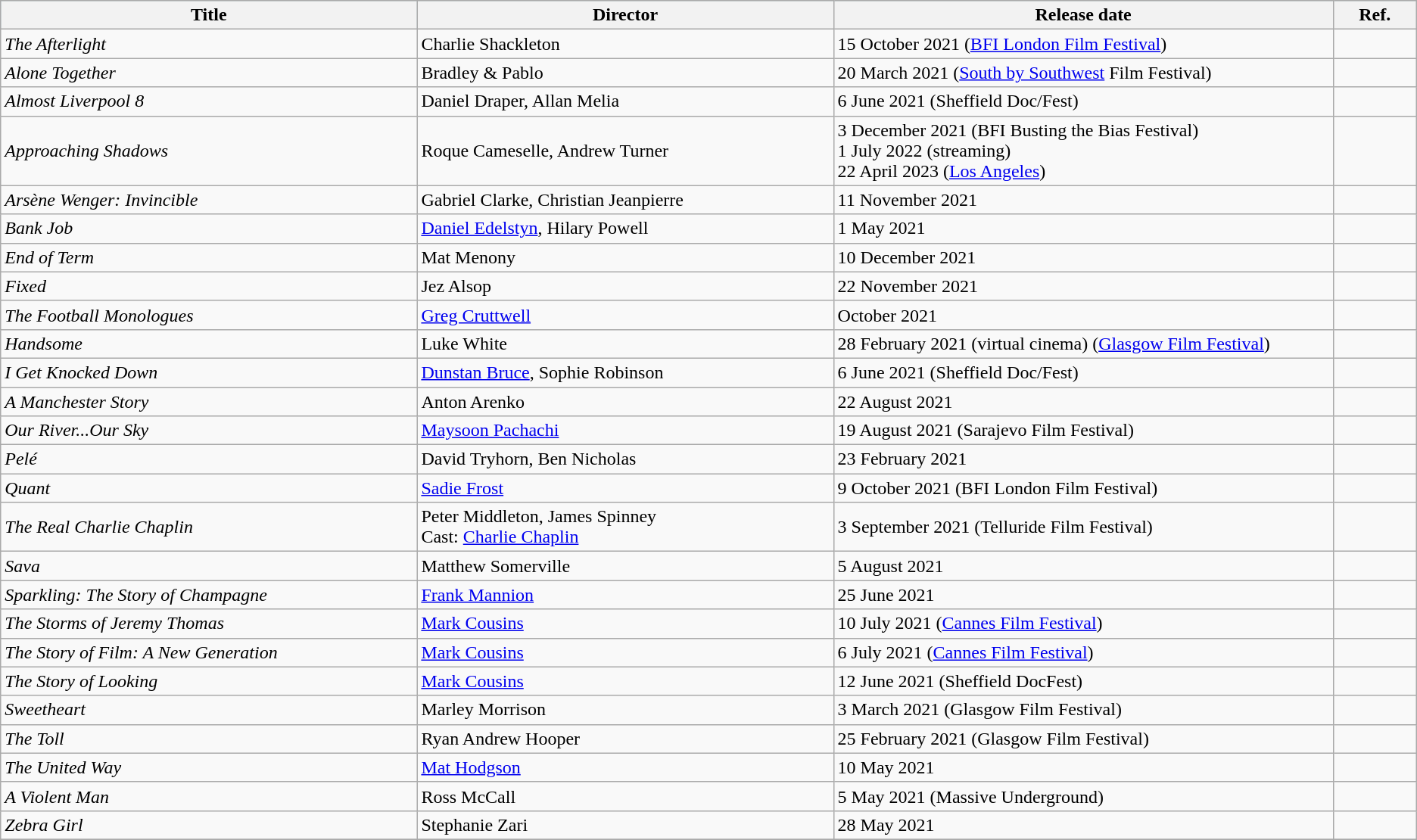<table class="wikitable">
<tr style="background:#b0e0e6; text-align:center;">
<th style="width:25%;">Title</th>
<th style="width:25%;">Director</th>
<th style="width:30%;">Release date</th>
<th style="width:5%;">Ref.</th>
</tr>
<tr>
<td><em>The Afterlight</em></td>
<td>Charlie Shackleton</td>
<td>15 October 2021 (<a href='#'>BFI London Film Festival</a>)</td>
<td></td>
</tr>
<tr>
<td><em>Alone Together</em></td>
<td>Bradley & Pablo</td>
<td>20 March 2021 (<a href='#'>South by Southwest</a> Film Festival)</td>
<td></td>
</tr>
<tr>
<td><em>Almost Liverpool 8</em></td>
<td>Daniel Draper, Allan Melia</td>
<td>6 June 2021 (Sheffield Doc/Fest)</td>
<td></td>
</tr>
<tr>
<td><em>Approaching Shadows</em></td>
<td>Roque Cameselle, Andrew Turner</td>
<td>3 December 2021 (BFI Busting the Bias Festival)<br>1 July 2022 (streaming)<br>22 April 2023 (<a href='#'>Los Angeles</a>)</td>
<td></td>
</tr>
<tr>
<td><em>Arsène Wenger: Invincible</em></td>
<td>Gabriel Clarke, Christian Jeanpierre</td>
<td>11 November 2021</td>
<td></td>
</tr>
<tr>
<td><em>Bank Job</em></td>
<td><a href='#'>Daniel Edelstyn</a>, Hilary Powell</td>
<td>1 May 2021</td>
<td></td>
</tr>
<tr>
<td><em>End of Term</em></td>
<td>Mat Menony</td>
<td>10 December 2021</td>
<td></td>
</tr>
<tr>
<td><em>Fixed</em></td>
<td>Jez Alsop</td>
<td>22 November 2021</td>
<td></td>
</tr>
<tr>
<td><em>The Football Monologues</em></td>
<td><a href='#'>Greg Cruttwell</a></td>
<td>October 2021</td>
<td></td>
</tr>
<tr>
<td><em>Handsome</em></td>
<td>Luke White</td>
<td>28 February 2021 (virtual cinema) (<a href='#'>Glasgow Film Festival</a>)</td>
<td></td>
</tr>
<tr>
<td><em>I Get Knocked Down</em></td>
<td><a href='#'>Dunstan Bruce</a>, Sophie Robinson</td>
<td>6 June 2021 (Sheffield Doc/Fest)</td>
<td></td>
</tr>
<tr>
<td><em>A Manchester Story</em></td>
<td>Anton Arenko</td>
<td>22 August 2021</td>
<td></td>
</tr>
<tr>
<td><em>Our River...Our Sky</em></td>
<td><a href='#'>Maysoon Pachachi</a></td>
<td>19 August 2021 (Sarajevo Film Festival)</td>
<td></td>
</tr>
<tr>
<td><em>Pelé</em></td>
<td>David Tryhorn, Ben Nicholas</td>
<td>23 February 2021</td>
<td></td>
</tr>
<tr>
<td><em>Quant</em></td>
<td><a href='#'>Sadie Frost</a></td>
<td>9 October 2021 (BFI London Film Festival)</td>
<td></td>
</tr>
<tr>
<td><em>The Real Charlie Chaplin</em></td>
<td>Peter Middleton, James Spinney <br> Cast: <a href='#'>Charlie Chaplin</a></td>
<td>3 September 2021 (Telluride Film Festival)</td>
<td style="text-align:center"></td>
</tr>
<tr>
<td><em>Sava</em></td>
<td>Matthew Somerville</td>
<td>5 August 2021</td>
<td></td>
</tr>
<tr>
<td><em>Sparkling: The Story of Champagne</em></td>
<td><a href='#'>Frank Mannion</a></td>
<td>25 June 2021</td>
<td></td>
</tr>
<tr>
<td><em>The Storms of Jeremy Thomas</em></td>
<td><a href='#'>Mark Cousins</a></td>
<td>10 July 2021 (<a href='#'>Cannes Film Festival</a>)</td>
<td></td>
</tr>
<tr>
<td><em>The Story of Film: A New Generation</em></td>
<td><a href='#'>Mark Cousins</a></td>
<td>6 July 2021 (<a href='#'>Cannes Film Festival</a>)</td>
<td></td>
</tr>
<tr>
<td><em>The Story of Looking</em></td>
<td><a href='#'>Mark Cousins</a></td>
<td>12 June 2021 (Sheffield DocFest)</td>
<td></td>
</tr>
<tr>
<td><em>Sweetheart</em></td>
<td>Marley Morrison</td>
<td>3 March 2021 (Glasgow Film Festival)</td>
<td></td>
</tr>
<tr>
<td><em>The Toll</em></td>
<td>Ryan Andrew Hooper</td>
<td>25 February 2021 (Glasgow Film Festival)</td>
<td></td>
</tr>
<tr>
<td><em>The United Way</em></td>
<td><a href='#'>Mat Hodgson</a></td>
<td>10 May 2021</td>
<td></td>
</tr>
<tr>
<td><em>A Violent Man</em></td>
<td>Ross McCall</td>
<td>5 May 2021 (Massive Underground)</td>
<td></td>
</tr>
<tr>
<td><em>Zebra Girl</em></td>
<td>Stephanie Zari</td>
<td>28 May 2021</td>
<td></td>
</tr>
<tr>
</tr>
</table>
